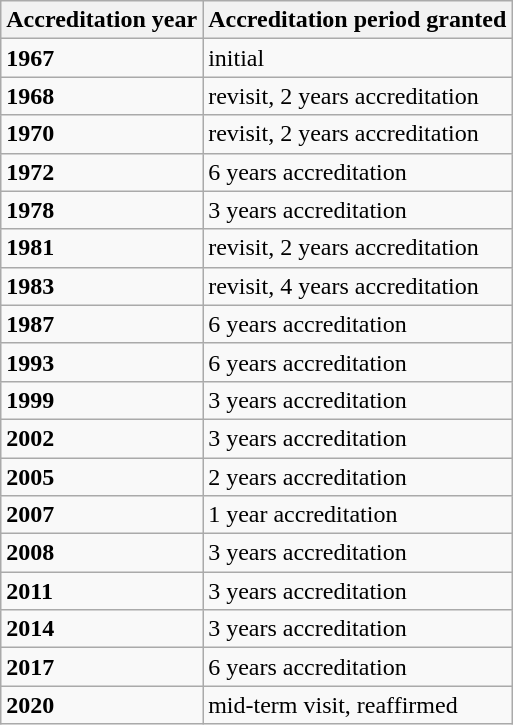<table class="wikitable">
<tr>
<th>Accreditation year</th>
<th>Accreditation period granted</th>
</tr>
<tr>
<td><strong>1967</strong></td>
<td>initial</td>
</tr>
<tr>
<td><strong>1968</strong></td>
<td>revisit, 2 years accreditation</td>
</tr>
<tr>
<td><strong>1970</strong></td>
<td>revisit, 2 years accreditation</td>
</tr>
<tr>
<td><strong>1972</strong></td>
<td>6 years accreditation</td>
</tr>
<tr>
<td><strong>1978</strong></td>
<td>3 years accreditation</td>
</tr>
<tr>
<td><strong>1981</strong></td>
<td>revisit, 2 years accreditation</td>
</tr>
<tr>
<td><strong>1983</strong></td>
<td>revisit, 4 years accreditation</td>
</tr>
<tr>
<td><strong>1987</strong></td>
<td>6 years accreditation</td>
</tr>
<tr>
<td><strong>1993</strong></td>
<td>6 years accreditation</td>
</tr>
<tr>
<td><strong>1999</strong></td>
<td>3 years accreditation</td>
</tr>
<tr>
<td><strong>2002</strong></td>
<td>3 years accreditation</td>
</tr>
<tr>
<td><strong>2005</strong></td>
<td>2 years accreditation</td>
</tr>
<tr>
<td><strong>2007</strong></td>
<td>1 year accreditation</td>
</tr>
<tr>
<td><strong>2008</strong></td>
<td>3 years accreditation</td>
</tr>
<tr>
<td><strong>2011</strong></td>
<td>3 years accreditation</td>
</tr>
<tr>
<td><strong>2014</strong></td>
<td>3 years accreditation</td>
</tr>
<tr>
<td><strong>2017</strong></td>
<td>6 years accreditation</td>
</tr>
<tr>
<td><strong>2020</strong></td>
<td>mid-term visit, reaffirmed</td>
</tr>
</table>
